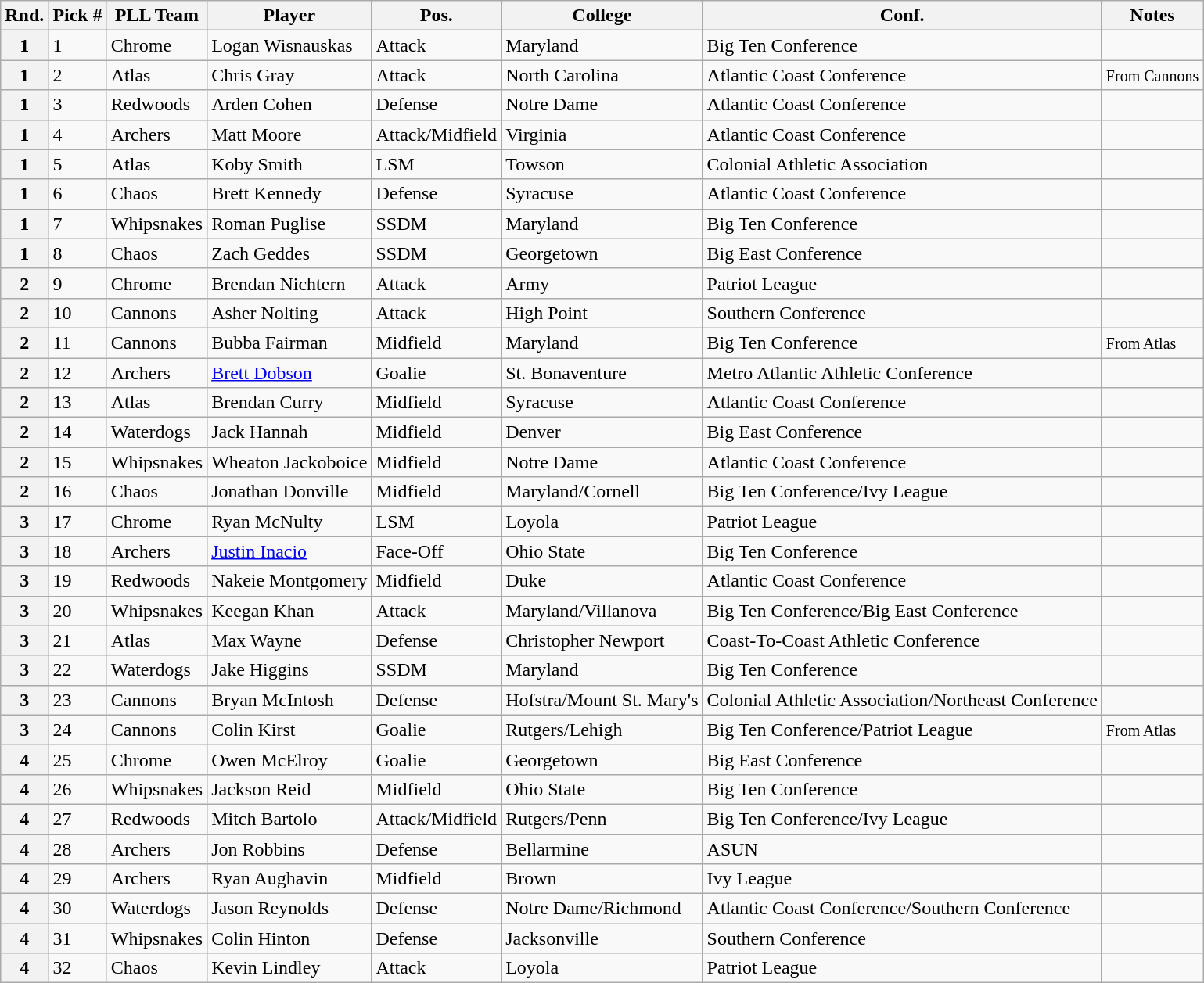<table class="wikitable">
<tr>
<th>Rnd.</th>
<th>Pick #</th>
<th>PLL Team</th>
<th>Player</th>
<th>Pos.</th>
<th>College</th>
<th>Conf.</th>
<th>Notes</th>
</tr>
<tr>
<th>1</th>
<td>1</td>
<td>Chrome</td>
<td>Logan Wisnauskas</td>
<td>Attack</td>
<td>Maryland</td>
<td>Big Ten Conference</td>
<td></td>
</tr>
<tr>
<th>1</th>
<td>2</td>
<td>Atlas</td>
<td>Chris Gray</td>
<td>Attack</td>
<td>North Carolina</td>
<td>Atlantic Coast Conference</td>
<td><small>From Cannons</small></td>
</tr>
<tr>
<th>1</th>
<td>3</td>
<td>Redwoods</td>
<td>Arden Cohen</td>
<td>Defense</td>
<td>Notre Dame</td>
<td>Atlantic Coast Conference</td>
<td></td>
</tr>
<tr>
<th>1</th>
<td>4</td>
<td>Archers</td>
<td>Matt Moore</td>
<td>Attack/Midfield</td>
<td>Virginia</td>
<td>Atlantic Coast Conference</td>
<td></td>
</tr>
<tr>
<th>1</th>
<td>5</td>
<td>Atlas</td>
<td>Koby Smith</td>
<td>LSM</td>
<td>Towson</td>
<td>Colonial Athletic Association</td>
<td></td>
</tr>
<tr>
<th>1</th>
<td>6</td>
<td>Chaos</td>
<td>Brett Kennedy</td>
<td>Defense</td>
<td>Syracuse</td>
<td>Atlantic Coast Conference</td>
<td></td>
</tr>
<tr>
<th>1</th>
<td>7</td>
<td>Whipsnakes</td>
<td>Roman Puglise</td>
<td>SSDM</td>
<td>Maryland</td>
<td>Big Ten Conference</td>
<td></td>
</tr>
<tr>
<th>1</th>
<td>8</td>
<td>Chaos</td>
<td>Zach Geddes</td>
<td>SSDM</td>
<td>Georgetown</td>
<td>Big East Conference</td>
<td></td>
</tr>
<tr>
<th>2</th>
<td>9</td>
<td>Chrome</td>
<td>Brendan Nichtern</td>
<td>Attack</td>
<td>Army</td>
<td>Patriot League</td>
<td></td>
</tr>
<tr>
<th>2</th>
<td>10</td>
<td>Cannons</td>
<td>Asher Nolting</td>
<td>Attack</td>
<td>High Point</td>
<td>Southern Conference</td>
<td></td>
</tr>
<tr>
<th>2</th>
<td>11</td>
<td>Cannons</td>
<td>Bubba Fairman</td>
<td>Midfield</td>
<td>Maryland</td>
<td>Big Ten Conference</td>
<td><small>From Atlas</small></td>
</tr>
<tr>
<th>2</th>
<td>12</td>
<td>Archers</td>
<td><a href='#'>Brett Dobson</a></td>
<td>Goalie</td>
<td>St. Bonaventure</td>
<td>Metro Atlantic Athletic Conference</td>
<td></td>
</tr>
<tr>
<th>2</th>
<td>13</td>
<td>Atlas</td>
<td>Brendan Curry</td>
<td>Midfield</td>
<td>Syracuse</td>
<td>Atlantic Coast Conference</td>
<td></td>
</tr>
<tr>
<th>2</th>
<td>14</td>
<td>Waterdogs</td>
<td>Jack Hannah</td>
<td>Midfield</td>
<td>Denver</td>
<td>Big East Conference</td>
<td></td>
</tr>
<tr>
<th>2</th>
<td>15</td>
<td>Whipsnakes</td>
<td>Wheaton Jackoboice</td>
<td>Midfield</td>
<td>Notre Dame</td>
<td>Atlantic Coast Conference</td>
<td></td>
</tr>
<tr>
<th>2</th>
<td>16</td>
<td>Chaos</td>
<td>Jonathan Donville</td>
<td>Midfield</td>
<td>Maryland/Cornell</td>
<td>Big Ten Conference/Ivy League</td>
<td></td>
</tr>
<tr>
<th>3</th>
<td>17</td>
<td>Chrome</td>
<td>Ryan McNulty</td>
<td>LSM</td>
<td>Loyola</td>
<td>Patriot League</td>
<td></td>
</tr>
<tr>
<th>3</th>
<td>18</td>
<td>Archers</td>
<td><a href='#'>Justin Inacio</a></td>
<td>Face-Off</td>
<td>Ohio State</td>
<td>Big Ten Conference</td>
<td></td>
</tr>
<tr>
<th>3</th>
<td>19</td>
<td>Redwoods</td>
<td>Nakeie Montgomery</td>
<td>Midfield</td>
<td>Duke</td>
<td>Atlantic Coast Conference</td>
<td></td>
</tr>
<tr>
<th>3</th>
<td>20</td>
<td>Whipsnakes</td>
<td>Keegan Khan</td>
<td>Attack</td>
<td>Maryland/Villanova</td>
<td>Big Ten Conference/Big East Conference</td>
<td></td>
</tr>
<tr>
<th>3</th>
<td>21</td>
<td>Atlas</td>
<td>Max Wayne</td>
<td>Defense</td>
<td>Christopher Newport</td>
<td>Coast-To-Coast Athletic Conference</td>
<td></td>
</tr>
<tr>
<th>3</th>
<td>22</td>
<td>Waterdogs</td>
<td>Jake Higgins</td>
<td>SSDM</td>
<td>Maryland</td>
<td>Big Ten Conference</td>
<td></td>
</tr>
<tr>
<th>3</th>
<td>23</td>
<td>Cannons</td>
<td>Bryan McIntosh</td>
<td>Defense</td>
<td>Hofstra/Mount St. Mary's</td>
<td>Colonial Athletic Association/Northeast Conference</td>
<td></td>
</tr>
<tr>
<th>3</th>
<td>24</td>
<td>Cannons</td>
<td>Colin Kirst</td>
<td>Goalie</td>
<td>Rutgers/Lehigh</td>
<td>Big Ten Conference/Patriot League</td>
<td><small>From Atlas</small></td>
</tr>
<tr>
<th>4</th>
<td>25</td>
<td>Chrome</td>
<td>Owen McElroy</td>
<td>Goalie</td>
<td>Georgetown</td>
<td>Big East Conference</td>
<td></td>
</tr>
<tr>
<th>4</th>
<td>26</td>
<td>Whipsnakes</td>
<td>Jackson Reid</td>
<td>Midfield</td>
<td>Ohio State</td>
<td>Big Ten Conference</td>
<td></td>
</tr>
<tr>
<th>4</th>
<td>27</td>
<td>Redwoods</td>
<td>Mitch Bartolo</td>
<td>Attack/Midfield</td>
<td>Rutgers/Penn</td>
<td>Big Ten Conference/Ivy League</td>
<td></td>
</tr>
<tr>
<th>4</th>
<td>28</td>
<td>Archers</td>
<td>Jon Robbins</td>
<td>Defense</td>
<td>Bellarmine</td>
<td>ASUN</td>
<td></td>
</tr>
<tr>
<th>4</th>
<td>29</td>
<td>Archers</td>
<td>Ryan Aughavin</td>
<td>Midfield</td>
<td>Brown</td>
<td>Ivy League</td>
<td></td>
</tr>
<tr>
<th>4</th>
<td>30</td>
<td>Waterdogs</td>
<td>Jason Reynolds</td>
<td>Defense</td>
<td>Notre Dame/Richmond</td>
<td>Atlantic Coast Conference/Southern Conference</td>
<td></td>
</tr>
<tr>
<th>4</th>
<td>31</td>
<td>Whipsnakes</td>
<td>Colin Hinton</td>
<td>Defense</td>
<td>Jacksonville</td>
<td>Southern Conference</td>
<td></td>
</tr>
<tr>
<th>4</th>
<td>32</td>
<td>Chaos</td>
<td>Kevin Lindley</td>
<td>Attack</td>
<td>Loyola</td>
<td>Patriot League</td>
<td></td>
</tr>
</table>
